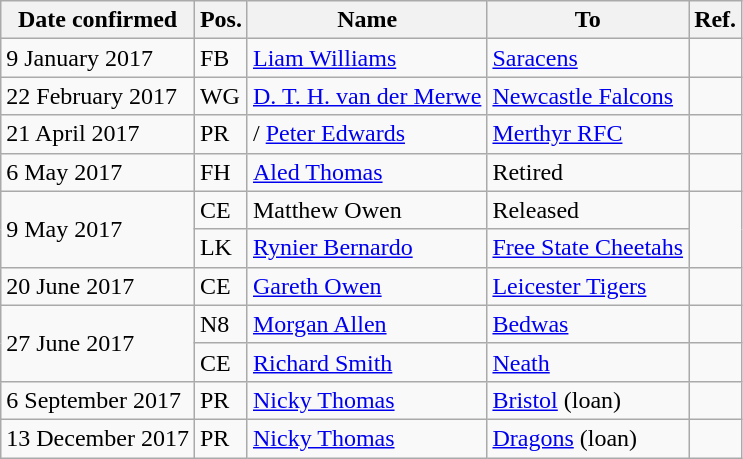<table class="wikitable">
<tr>
<th>Date confirmed</th>
<th>Pos.</th>
<th>Name</th>
<th>To</th>
<th>Ref.</th>
</tr>
<tr>
<td>9 January 2017</td>
<td>FB</td>
<td> <a href='#'>Liam Williams</a></td>
<td> <a href='#'>Saracens</a></td>
<td></td>
</tr>
<tr>
<td>22 February 2017</td>
<td>WG</td>
<td> <a href='#'>D. T. H. van der Merwe</a></td>
<td> <a href='#'>Newcastle Falcons</a></td>
<td></td>
</tr>
<tr>
<td>21 April 2017</td>
<td>PR</td>
<td>/ <a href='#'>Peter Edwards</a></td>
<td> <a href='#'>Merthyr RFC</a></td>
<td></td>
</tr>
<tr>
<td>6 May 2017</td>
<td>FH</td>
<td> <a href='#'>Aled Thomas</a></td>
<td>Retired</td>
<td></td>
</tr>
<tr>
<td rowspan="2">9 May 2017</td>
<td>CE</td>
<td> Matthew Owen</td>
<td>Released</td>
<td rowspan="2"></td>
</tr>
<tr>
<td>LK</td>
<td> <a href='#'>Rynier Bernardo</a></td>
<td> <a href='#'>Free State Cheetahs</a></td>
</tr>
<tr>
<td>20 June 2017</td>
<td>CE</td>
<td> <a href='#'>Gareth Owen</a></td>
<td> <a href='#'>Leicester Tigers</a></td>
<td></td>
</tr>
<tr>
<td rowspan="2">27 June 2017</td>
<td>N8</td>
<td> <a href='#'>Morgan Allen</a></td>
<td> <a href='#'>Bedwas</a></td>
<td></td>
</tr>
<tr>
<td>CE</td>
<td> <a href='#'>Richard Smith</a></td>
<td> <a href='#'>Neath</a></td>
<td></td>
</tr>
<tr>
<td>6 September 2017</td>
<td>PR</td>
<td> <a href='#'>Nicky Thomas</a></td>
<td> <a href='#'>Bristol</a> (loan)</td>
<td></td>
</tr>
<tr>
<td>13 December 2017</td>
<td>PR</td>
<td> <a href='#'>Nicky Thomas</a></td>
<td> <a href='#'>Dragons</a> (loan)</td>
<td></td>
</tr>
</table>
